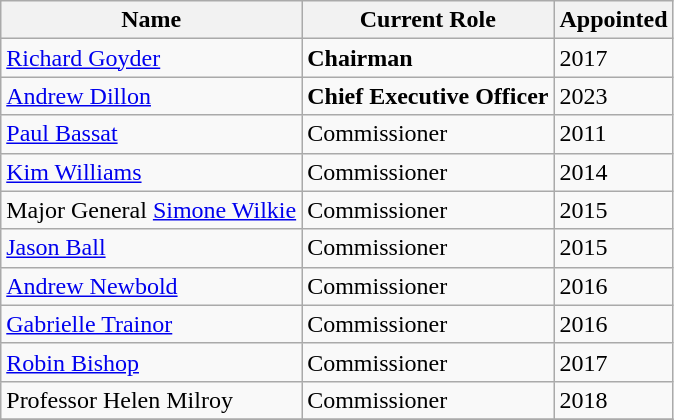<table class="wikitable">
<tr>
<th>Name</th>
<th>Current Role</th>
<th>Appointed</th>
</tr>
<tr>
<td><a href='#'>Richard Goyder</a></td>
<td><strong>Chairman</strong></td>
<td>2017</td>
</tr>
<tr>
<td><a href='#'>Andrew Dillon</a></td>
<td><strong>Chief Executive Officer</strong></td>
<td>2023</td>
</tr>
<tr>
<td><a href='#'>Paul Bassat</a></td>
<td>Commissioner</td>
<td>2011</td>
</tr>
<tr>
<td><a href='#'>Kim Williams</a></td>
<td>Commissioner</td>
<td>2014</td>
</tr>
<tr>
<td>Major General <a href='#'>Simone Wilkie</a></td>
<td>Commissioner</td>
<td>2015</td>
</tr>
<tr>
<td><a href='#'>Jason Ball</a></td>
<td>Commissioner</td>
<td>2015</td>
</tr>
<tr>
<td><a href='#'>Andrew Newbold</a></td>
<td>Commissioner</td>
<td>2016</td>
</tr>
<tr>
<td><a href='#'>Gabrielle Trainor</a></td>
<td>Commissioner</td>
<td>2016</td>
</tr>
<tr>
<td><a href='#'>Robin Bishop</a></td>
<td>Commissioner</td>
<td>2017</td>
</tr>
<tr>
<td>Professor Helen Milroy</td>
<td>Commissioner</td>
<td>2018</td>
</tr>
<tr>
</tr>
</table>
